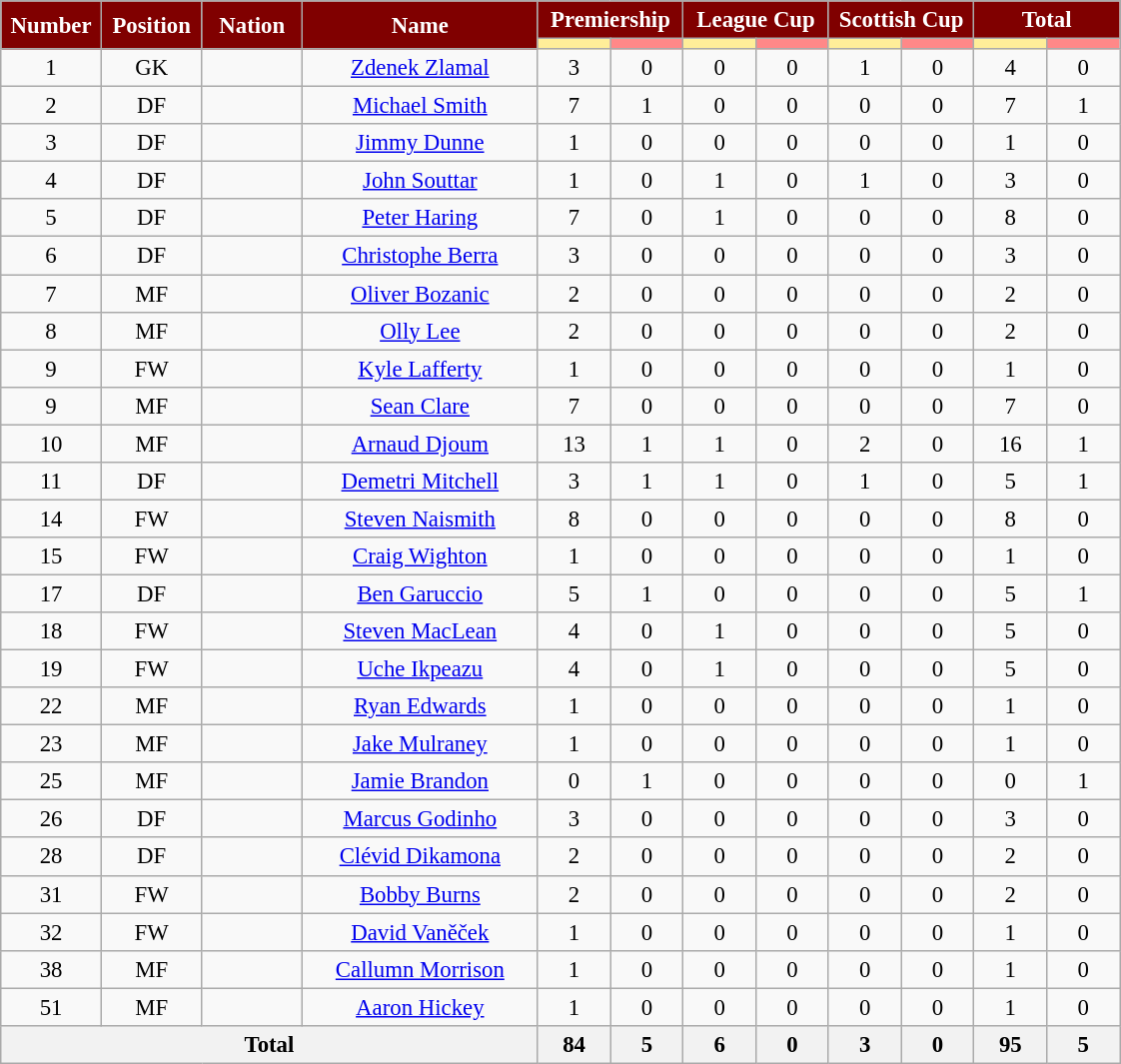<table class="wikitable" style="font-size: 95%; text-align: center;">
<tr>
<th style="background:maroon; color:white;" scope="col" rowspan="2" width=60 align="center">Number</th>
<th style="background:maroon; color:white;" scope="col" rowspan="2" width=60 align="center">Position</th>
<th style="background:maroon; color:white;" scope="col" rowspan="2" width=60 align="center">Nation</th>
<th style="background:maroon; color:white;" scope="col" rowspan="2" width=150 align="center">Name</th>
<th style="background:maroon; color:white;" scope="col" colspan="2" width=90 align="center">Premiership</th>
<th style="background:maroon; color:white;" scope="col" colspan="2" width=90 align="center">League Cup</th>
<th style="background:maroon; color:white;" scope="col" colspan="2" width=90 align="center">Scottish Cup</th>
<th style="background:maroon; color:white;" scope="col" colspan="2" width=90 align="center">Total</th>
</tr>
<tr>
<th width=30 style="background: #FFEE99"></th>
<th width=30 style="background: #FF8888"></th>
<th width=30 style="background: #FFEE99"></th>
<th width=30 style="background: #FF8888"></th>
<th width=30 style="background: #FFEE99"></th>
<th width=30 style="background: #FF8888"></th>
<th width=30 style="background: #FFEE99"></th>
<th width=30 style="background: #FF8888"></th>
</tr>
<tr>
<td>1</td>
<td>GK</td>
<td></td>
<td><a href='#'>Zdenek Zlamal</a></td>
<td>3</td>
<td>0</td>
<td>0</td>
<td>0</td>
<td>1</td>
<td>0</td>
<td>4</td>
<td>0</td>
</tr>
<tr>
<td>2</td>
<td>DF</td>
<td></td>
<td><a href='#'>Michael Smith</a></td>
<td>7</td>
<td>1</td>
<td>0</td>
<td>0</td>
<td>0</td>
<td>0</td>
<td>7</td>
<td>1</td>
</tr>
<tr>
<td>3</td>
<td>DF</td>
<td></td>
<td><a href='#'>Jimmy Dunne</a></td>
<td>1</td>
<td>0</td>
<td>0</td>
<td>0</td>
<td>0</td>
<td>0</td>
<td>1</td>
<td>0</td>
</tr>
<tr>
<td>4</td>
<td>DF</td>
<td></td>
<td><a href='#'>John Souttar</a></td>
<td>1</td>
<td>0</td>
<td>1</td>
<td>0</td>
<td>1</td>
<td>0</td>
<td>3</td>
<td>0</td>
</tr>
<tr>
<td>5</td>
<td>DF</td>
<td></td>
<td><a href='#'>Peter Haring</a></td>
<td>7</td>
<td>0</td>
<td>1</td>
<td>0</td>
<td>0</td>
<td>0</td>
<td>8</td>
<td>0</td>
</tr>
<tr>
<td>6</td>
<td>DF</td>
<td></td>
<td><a href='#'>Christophe Berra</a></td>
<td>3</td>
<td>0</td>
<td>0</td>
<td>0</td>
<td>0</td>
<td>0</td>
<td>3</td>
<td>0</td>
</tr>
<tr>
<td>7</td>
<td>MF</td>
<td></td>
<td><a href='#'>Oliver Bozanic</a></td>
<td>2</td>
<td>0</td>
<td>0</td>
<td>0</td>
<td>0</td>
<td>0</td>
<td>2</td>
<td>0</td>
</tr>
<tr>
<td>8</td>
<td>MF</td>
<td></td>
<td><a href='#'>Olly Lee</a></td>
<td>2</td>
<td>0</td>
<td>0</td>
<td>0</td>
<td>0</td>
<td>0</td>
<td>2</td>
<td>0</td>
</tr>
<tr>
<td>9</td>
<td>FW</td>
<td></td>
<td><a href='#'>Kyle Lafferty</a></td>
<td>1</td>
<td>0</td>
<td>0</td>
<td>0</td>
<td>0</td>
<td>0</td>
<td>1</td>
<td>0</td>
</tr>
<tr>
<td>9</td>
<td>MF</td>
<td></td>
<td><a href='#'>Sean Clare</a></td>
<td>7</td>
<td>0</td>
<td>0</td>
<td>0</td>
<td>0</td>
<td>0</td>
<td>7</td>
<td>0</td>
</tr>
<tr>
<td>10</td>
<td>MF</td>
<td></td>
<td><a href='#'>Arnaud Djoum</a></td>
<td>13</td>
<td>1</td>
<td>1</td>
<td>0</td>
<td>2</td>
<td>0</td>
<td>16</td>
<td>1</td>
</tr>
<tr>
<td>11</td>
<td>DF</td>
<td></td>
<td><a href='#'>Demetri Mitchell</a></td>
<td>3</td>
<td>1</td>
<td>1</td>
<td>0</td>
<td>1</td>
<td>0</td>
<td>5</td>
<td>1</td>
</tr>
<tr>
<td>14</td>
<td>FW</td>
<td></td>
<td><a href='#'>Steven Naismith</a></td>
<td>8</td>
<td>0</td>
<td>0</td>
<td>0</td>
<td>0</td>
<td>0</td>
<td>8</td>
<td>0</td>
</tr>
<tr>
<td>15</td>
<td>FW</td>
<td></td>
<td><a href='#'>Craig Wighton</a></td>
<td>1</td>
<td>0</td>
<td>0</td>
<td>0</td>
<td>0</td>
<td>0</td>
<td>1</td>
<td>0</td>
</tr>
<tr>
<td>17</td>
<td>DF</td>
<td></td>
<td><a href='#'>Ben Garuccio</a></td>
<td>5</td>
<td>1</td>
<td>0</td>
<td>0</td>
<td>0</td>
<td>0</td>
<td>5</td>
<td>1</td>
</tr>
<tr>
<td>18</td>
<td>FW</td>
<td></td>
<td><a href='#'>Steven MacLean</a></td>
<td>4</td>
<td>0</td>
<td>1</td>
<td>0</td>
<td>0</td>
<td>0</td>
<td>5</td>
<td>0</td>
</tr>
<tr>
<td>19</td>
<td>FW</td>
<td></td>
<td><a href='#'>Uche Ikpeazu</a></td>
<td>4</td>
<td>0</td>
<td>1</td>
<td>0</td>
<td>0</td>
<td>0</td>
<td>5</td>
<td>0</td>
</tr>
<tr>
<td>22</td>
<td>MF</td>
<td></td>
<td><a href='#'>Ryan Edwards</a></td>
<td>1</td>
<td>0</td>
<td>0</td>
<td>0</td>
<td>0</td>
<td>0</td>
<td>1</td>
<td>0</td>
</tr>
<tr>
<td>23</td>
<td>MF</td>
<td></td>
<td><a href='#'>Jake Mulraney</a></td>
<td>1</td>
<td>0</td>
<td>0</td>
<td>0</td>
<td>0</td>
<td>0</td>
<td>1</td>
<td>0</td>
</tr>
<tr>
<td>25</td>
<td>MF</td>
<td></td>
<td><a href='#'>Jamie Brandon</a></td>
<td>0</td>
<td>1</td>
<td>0</td>
<td>0</td>
<td>0</td>
<td>0</td>
<td>0</td>
<td>1</td>
</tr>
<tr>
<td>26</td>
<td>DF</td>
<td></td>
<td><a href='#'>Marcus Godinho</a></td>
<td>3</td>
<td>0</td>
<td>0</td>
<td>0</td>
<td>0</td>
<td>0</td>
<td>3</td>
<td>0</td>
</tr>
<tr>
<td>28</td>
<td>DF</td>
<td></td>
<td><a href='#'>Clévid Dikamona</a></td>
<td>2</td>
<td>0</td>
<td>0</td>
<td>0</td>
<td>0</td>
<td>0</td>
<td>2</td>
<td>0</td>
</tr>
<tr>
<td>31</td>
<td>FW</td>
<td></td>
<td><a href='#'>Bobby Burns</a></td>
<td>2</td>
<td>0</td>
<td>0</td>
<td>0</td>
<td>0</td>
<td>0</td>
<td>2</td>
<td>0</td>
</tr>
<tr>
<td>32</td>
<td>FW</td>
<td></td>
<td><a href='#'>David Vaněček</a></td>
<td>1</td>
<td>0</td>
<td>0</td>
<td>0</td>
<td>0</td>
<td>0</td>
<td>1</td>
<td>0</td>
</tr>
<tr>
<td>38</td>
<td>MF</td>
<td></td>
<td><a href='#'>Callumn Morrison</a></td>
<td>1</td>
<td>0</td>
<td>0</td>
<td>0</td>
<td>0</td>
<td>0</td>
<td>1</td>
<td>0</td>
</tr>
<tr>
<td>51</td>
<td>MF</td>
<td></td>
<td><a href='#'>Aaron Hickey</a></td>
<td>1</td>
<td>0</td>
<td>0</td>
<td>0</td>
<td>0</td>
<td>0</td>
<td>1</td>
<td>0</td>
</tr>
<tr>
<th colspan=4>Total</th>
<th>84</th>
<th>5</th>
<th>6</th>
<th>0</th>
<th>3</th>
<th>0</th>
<th>95</th>
<th>5</th>
</tr>
</table>
